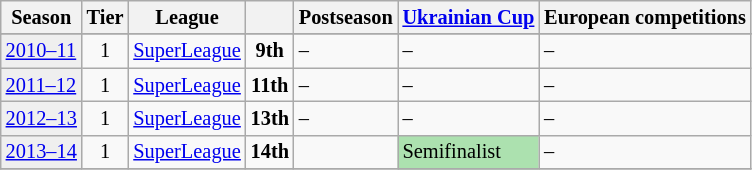<table class="wikitable" style="font-size:85%">
<tr bgcolor=>
<th>Season</th>
<th>Tier</th>
<th>League</th>
<th></th>
<th>Postseason</th>
<th><a href='#'>Ukrainian Cup</a></th>
<th>European competitions</th>
</tr>
<tr>
</tr>
<tr>
<td style="background:#efefef;"><a href='#'>2010–11</a></td>
<td align="center">1</td>
<td><a href='#'>SuperLeague</a></td>
<td style="background: " align=center><strong>9th</strong></td>
<td style="background: ">–</td>
<td>–</td>
<td>–</td>
</tr>
<tr>
<td style="background:#efefef;"><a href='#'>2011–12</a></td>
<td align="center">1</td>
<td><a href='#'>SuperLeague</a></td>
<td style="background: " align=center><strong>11th</strong></td>
<td style="background: ">–</td>
<td>–</td>
<td>–</td>
</tr>
<tr>
<td style="background:#efefef;"><a href='#'>2012–13</a></td>
<td align="center">1</td>
<td><a href='#'>SuperLeague</a></td>
<td style="background: " align=center><strong>13th</strong></td>
<td style="background: ">–</td>
<td>–</td>
<td>–</td>
</tr>
<tr>
<td style="background:#efefef;"><a href='#'>2013–14</a></td>
<td align="center">1</td>
<td><a href='#'>SuperLeague</a></td>
<td style="background: " align=center><strong>14th</strong></td>
<td style="background: "></td>
<td style="background:#ACE1AF">Semifinalist</td>
<td>–</td>
</tr>
<tr>
</tr>
</table>
